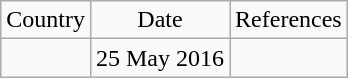<table class="wikitable" style="text-align:center">
<tr>
<td>Country</td>
<td>Date</td>
<td>References</td>
</tr>
<tr>
<td></td>
<td>25 May 2016</td>
<td></td>
</tr>
</table>
